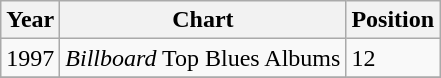<table class="wikitable">
<tr>
<th>Year</th>
<th>Chart</th>
<th>Position</th>
</tr>
<tr>
<td>1997</td>
<td><em>Billboard</em> Top Blues Albums</td>
<td>12</td>
</tr>
<tr>
</tr>
</table>
